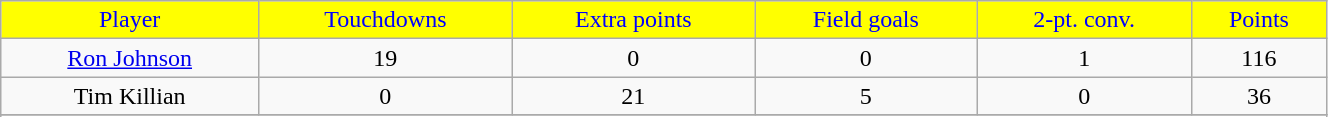<table class="wikitable" width="70%">
<tr align="center"  style="background:yellow;color:blue;">
<td>Player</td>
<td>Touchdowns</td>
<td>Extra points</td>
<td>Field goals</td>
<td>2-pt. conv.</td>
<td>Points</td>
</tr>
<tr align="center" bgcolor="">
<td><a href='#'>Ron Johnson</a></td>
<td>19</td>
<td>0</td>
<td>0</td>
<td>1</td>
<td>116</td>
</tr>
<tr align="center" bgcolor="">
<td>Tim Killian</td>
<td>0</td>
<td>21</td>
<td>5</td>
<td>0</td>
<td>36</td>
</tr>
<tr align="center" bgcolor="">
</tr>
<tr align="center" bgcolor="">
</tr>
</table>
